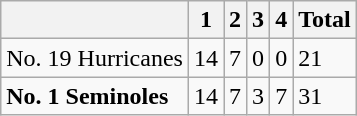<table class="wikitable">
<tr>
<th></th>
<th>1</th>
<th>2</th>
<th>3</th>
<th>4</th>
<th>Total</th>
</tr>
<tr>
<td>No. 19 Hurricanes</td>
<td>14</td>
<td>7</td>
<td>0</td>
<td>0</td>
<td>21</td>
</tr>
<tr>
<td><strong>No. 1 Seminoles</strong></td>
<td>14</td>
<td>7</td>
<td>3</td>
<td>7</td>
<td>31</td>
</tr>
</table>
